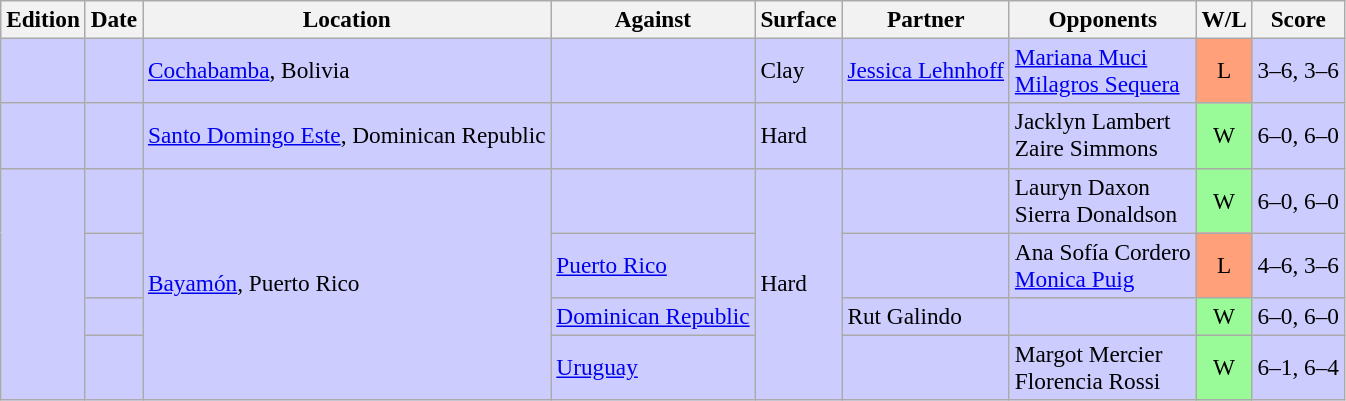<table class=wikitable style=font-size:97%>
<tr>
<th>Edition</th>
<th>Date</th>
<th>Location</th>
<th>Against</th>
<th>Surface</th>
<th>Partner</th>
<th>Opponents</th>
<th>W/L</th>
<th>Score</th>
</tr>
<tr style="background:#ccf;">
<td rowspan="1"></td>
<td></td>
<td rowspan="1"><a href='#'>Cochabamba</a>, Bolivia</td>
<td> </td>
<td rowspan="1">Clay</td>
<td> <a href='#'>Jessica Lehnhoff</a></td>
<td> <a href='#'>Mariana Muci</a> <br>  <a href='#'>Milagros Sequera</a></td>
<td style="text-align:center; background:#ffa07a;">L</td>
<td>3–6, 3–6</td>
</tr>
<tr style="background:#ccf;">
<td rowspan="1"></td>
<td></td>
<td rowspan="1"><a href='#'>Santo Domingo Este</a>, Dominican Republic</td>
<td> </td>
<td rowspan="1">Hard</td>
<td> </td>
<td> Jacklyn Lambert <br>  Zaire Simmons</td>
<td style="text-align:center; background:#98fb98;">W</td>
<td>6–0, 6–0</td>
</tr>
<tr style="background:#ccf;">
<td rowspan="4"></td>
<td></td>
<td rowspan="4"><a href='#'>Bayamón</a>, Puerto Rico</td>
<td> </td>
<td rowspan="4">Hard</td>
<td> </td>
<td> Lauryn Daxon <br>  Sierra Donaldson</td>
<td style="text-align:center; background:#98fb98;">W</td>
<td>6–0, 6–0</td>
</tr>
<tr style="background:#ccf;">
<td></td>
<td> <a href='#'>Puerto Rico</a></td>
<td> </td>
<td> Ana Sofía Cordero <br>  <a href='#'>Monica Puig</a></td>
<td style="text-align:center; background:#ffa07a;">L</td>
<td>4–6, 3–6</td>
</tr>
<tr style="background:#ccf;">
<td></td>
<td> <a href='#'>Dominican Republic</a></td>
<td> Rut Galindo</td>
<td></td>
<td style="text-align:center; background:#98fb98;">W</td>
<td>6–0, 6–0</td>
</tr>
<tr style="background:#ccf;">
<td></td>
<td> <a href='#'>Uruguay</a></td>
<td> </td>
<td> Margot Mercier <br>  Florencia Rossi</td>
<td style="text-align:center; background:#98fb98;">W</td>
<td>6–1, 6–4</td>
</tr>
</table>
